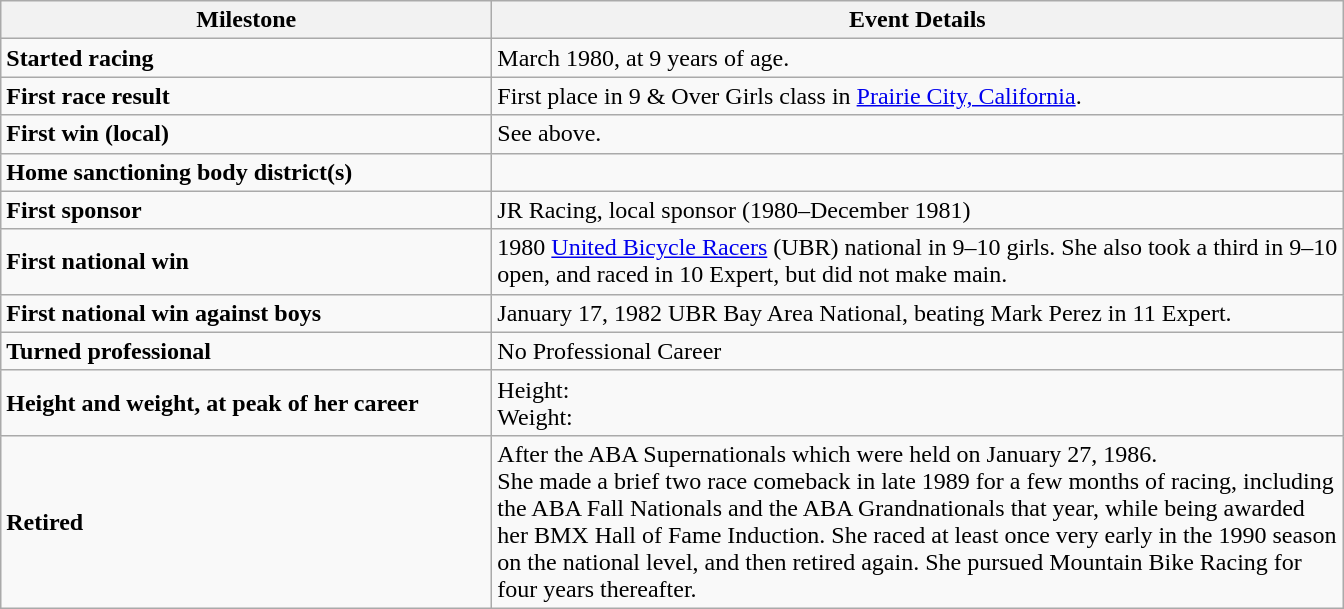<table class="wikitable">
<tr>
<th style="width:20em">Milestone</th>
<th style="width:35em">Event Details</th>
</tr>
<tr>
<td><strong>Started racing</strong></td>
<td>March 1980, at 9 years of age.<br></td>
</tr>
<tr>
<td><strong>First race result</strong></td>
<td>First place in 9 & Over Girls class in <a href='#'>Prairie City, California</a>.</td>
</tr>
<tr>
<td><strong>First win (local)</strong></td>
<td>See above.</td>
</tr>
<tr>
<td><strong>Home sanctioning body district(s)</strong></td>
<td><br></td>
</tr>
<tr>
<td><strong>First sponsor</strong></td>
<td>JR Racing, local sponsor (1980–December 1981)</td>
</tr>
<tr>
<td><strong>First national win</strong></td>
<td>1980 <a href='#'>United Bicycle Racers</a> (UBR) national in 9–10 girls. She also took a third in 9–10 open, and raced in 10 Expert, but did not make main.</td>
</tr>
<tr>
<td><strong>First national win against boys</strong></td>
<td>January 17, 1982 UBR Bay Area National, beating Mark Perez in 11 Expert.</td>
</tr>
<tr>
<td><strong>Turned professional</strong></td>
<td>No Professional Career</td>
</tr>
<tr>
<td><strong>Height and weight, at peak of her career</strong></td>
<td>Height: <br>Weight: </td>
</tr>
<tr>
<td><strong>Retired</strong></td>
<td>After the ABA Supernationals which were held on January 27, 1986.<br>She made a brief two race comeback in late 1989 for a few months of racing, including the ABA Fall Nationals and the ABA Grandnationals that year, while being awarded her BMX Hall of Fame Induction. She raced at least once very early in the 1990 season on the national level, and then retired again. She pursued Mountain Bike Racing for four years thereafter.</td>
</tr>
</table>
